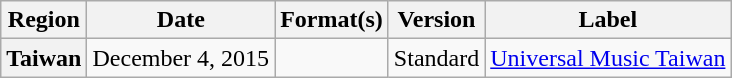<table class="wikitable plainrowheaders">
<tr>
<th>Region</th>
<th>Date</th>
<th>Format(s)</th>
<th>Version</th>
<th>Label</th>
</tr>
<tr>
<th scope="row">Taiwan</th>
<td>December 4, 2015</td>
<td></td>
<td>Standard</td>
<td><a href='#'>Universal Music Taiwan</a></td>
</tr>
</table>
